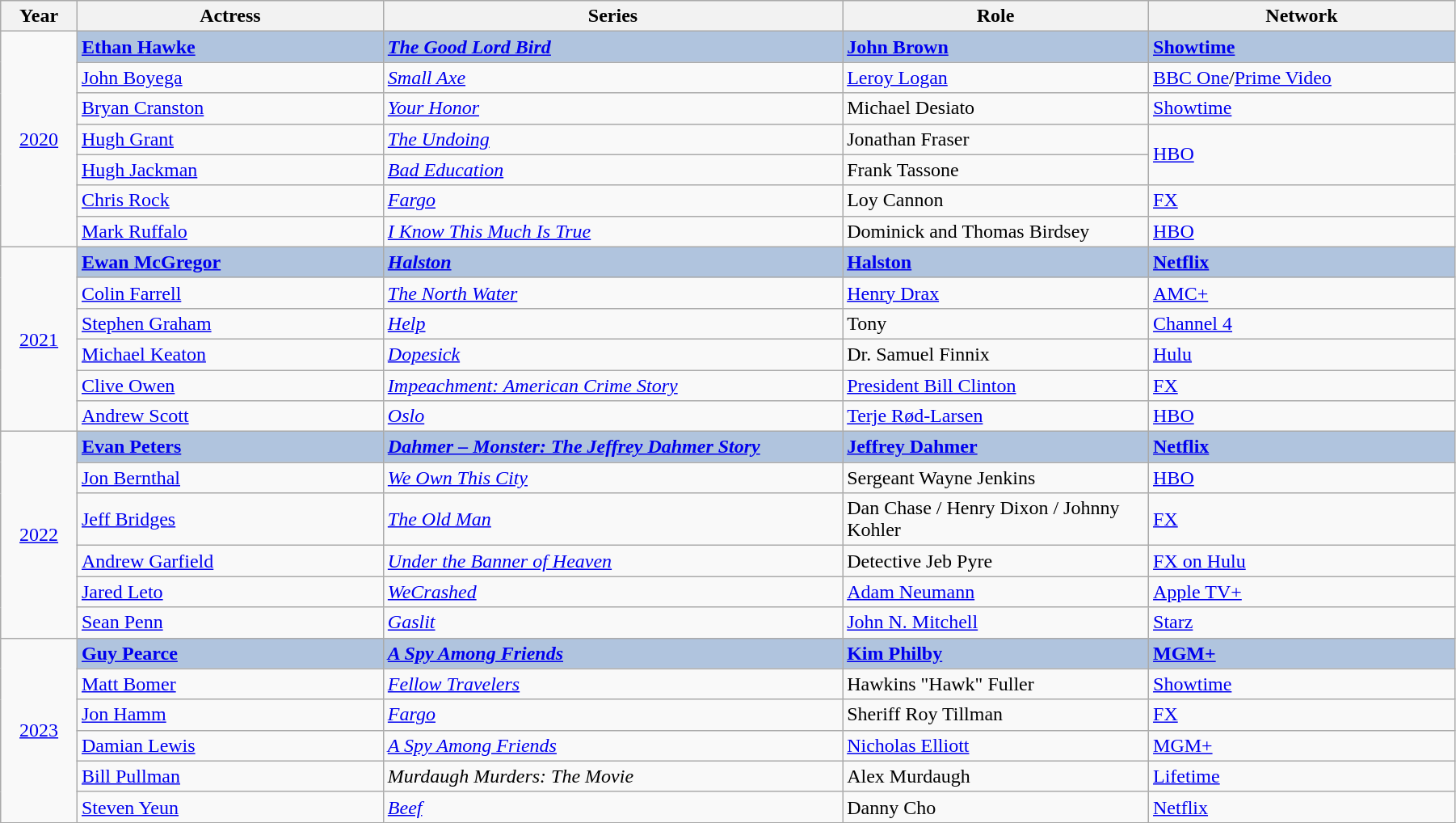<table class="wikitable" width="95%" cellpadding="5">
<tr>
<th width="5%">Year</th>
<th width="20%">Actress</th>
<th width="30%">Series</th>
<th width="20%">Role</th>
<th width="20%">Network</th>
</tr>
<tr>
<td rowspan="7" style="text-align:center;"><a href='#'>2020</a><br></td>
<td style="background:#B0C4DE;"><strong><a href='#'>Ethan Hawke</a></strong></td>
<td style="background:#B0C4DE;"><strong><em><a href='#'>The Good Lord Bird</a></em></strong></td>
<td style="background:#B0C4DE;"><strong><a href='#'>John Brown</a></strong></td>
<td style="background:#B0C4DE;"><strong><a href='#'>Showtime</a></strong></td>
</tr>
<tr>
<td><a href='#'>John Boyega</a></td>
<td><em><a href='#'>Small Axe</a></em></td>
<td><a href='#'>Leroy Logan</a></td>
<td><a href='#'>BBC One</a>/<a href='#'>Prime Video</a></td>
</tr>
<tr>
<td><a href='#'>Bryan Cranston</a></td>
<td><em><a href='#'>Your Honor</a></em></td>
<td>Michael Desiato</td>
<td><a href='#'>Showtime</a></td>
</tr>
<tr>
<td><a href='#'>Hugh Grant</a></td>
<td><em><a href='#'>The Undoing</a></em></td>
<td>Jonathan Fraser</td>
<td rowspan="2"><a href='#'>HBO</a></td>
</tr>
<tr>
<td><a href='#'>Hugh Jackman</a></td>
<td><em><a href='#'>Bad Education</a></em></td>
<td>Frank Tassone</td>
</tr>
<tr>
<td><a href='#'>Chris Rock</a></td>
<td><em><a href='#'>Fargo</a></em></td>
<td>Loy Cannon</td>
<td><a href='#'>FX</a></td>
</tr>
<tr>
<td><a href='#'>Mark Ruffalo</a></td>
<td><em><a href='#'>I Know This Much Is True</a></em></td>
<td>Dominick and Thomas Birdsey</td>
<td><a href='#'>HBO</a></td>
</tr>
<tr>
<td rowspan="6" style="text-align:center;"><a href='#'>2021</a></td>
<td style="background:#B0C4DE;"><strong><a href='#'>Ewan McGregor</a> </strong></td>
<td style="background:#B0C4DE;"><strong><em><a href='#'>Halston</a></em></strong></td>
<td style="background:#B0C4DE;"><strong><a href='#'>Halston</a></strong></td>
<td style="background:#B0C4DE;"><strong><a href='#'>Netflix</a></strong></td>
</tr>
<tr>
<td><a href='#'>Colin Farrell</a></td>
<td><em><a href='#'>The North Water</a></em></td>
<td><a href='#'>Henry Drax</a></td>
<td><a href='#'>AMC+</a></td>
</tr>
<tr>
<td><a href='#'>Stephen Graham</a></td>
<td><em><a href='#'>Help</a></em></td>
<td>Tony</td>
<td><a href='#'>Channel 4</a></td>
</tr>
<tr>
<td><a href='#'>Michael Keaton</a></td>
<td><em><a href='#'>Dopesick</a></em></td>
<td>Dr. Samuel Finnix</td>
<td><a href='#'>Hulu</a></td>
</tr>
<tr>
<td><a href='#'>Clive Owen</a></td>
<td><em><a href='#'>Impeachment: American Crime Story</a></em></td>
<td><a href='#'>President Bill Clinton</a></td>
<td><a href='#'>FX</a></td>
</tr>
<tr>
<td><a href='#'>Andrew Scott</a></td>
<td><em><a href='#'>Oslo</a></em></td>
<td><a href='#'>Terje Rød-Larsen</a></td>
<td><a href='#'>HBO</a></td>
</tr>
<tr>
<td rowspan="6" style="text-align:center;"><a href='#'>2022</a></td>
<td style="background:#B0C4DE;"><strong><a href='#'>Evan Peters</a></strong></td>
<td style="background:#B0C4DE;"><strong><em><a href='#'>Dahmer – Monster: The Jeffrey Dahmer Story</a></em></strong></td>
<td style="background:#B0C4DE;"><strong><a href='#'>Jeffrey Dahmer</a></strong></td>
<td style="background:#B0C4DE;"><strong><a href='#'>Netflix</a></strong></td>
</tr>
<tr>
<td><a href='#'>Jon Bernthal</a></td>
<td><em><a href='#'>We Own This City</a></em></td>
<td>Sergeant Wayne Jenkins</td>
<td><a href='#'>HBO</a></td>
</tr>
<tr>
<td><a href='#'>Jeff Bridges</a></td>
<td><em><a href='#'>The Old Man</a></em></td>
<td>Dan Chase / Henry Dixon / Johnny Kohler</td>
<td><a href='#'>FX</a></td>
</tr>
<tr>
<td><a href='#'>Andrew Garfield</a></td>
<td><em><a href='#'>Under the Banner of Heaven</a></em></td>
<td>Detective Jeb Pyre</td>
<td><a href='#'>FX on Hulu</a></td>
</tr>
<tr>
<td><a href='#'>Jared Leto</a></td>
<td><em><a href='#'>WeCrashed</a></em></td>
<td><a href='#'>Adam Neumann</a></td>
<td><a href='#'>Apple TV+</a></td>
</tr>
<tr>
<td><a href='#'>Sean Penn</a></td>
<td><em><a href='#'>Gaslit</a></em></td>
<td><a href='#'>John N. Mitchell</a></td>
<td><a href='#'>Starz</a></td>
</tr>
<tr>
<td rowspan="6" style="text-align:center;"><a href='#'>2023</a><br></td>
<td style="background:#B0C4DE;"><strong><a href='#'>Guy Pearce</a></strong></td>
<td style="background:#B0C4DE;"><strong><em><a href='#'>A Spy Among Friends</a></em></strong></td>
<td style="background:#B0C4DE;"><strong><a href='#'>Kim Philby</a></strong></td>
<td style="background:#B0C4DE;"><strong><a href='#'>MGM+</a></strong></td>
</tr>
<tr>
<td><a href='#'>Matt Bomer</a></td>
<td><em><a href='#'>Fellow Travelers</a></em></td>
<td>Hawkins "Hawk" Fuller</td>
<td><a href='#'>Showtime</a></td>
</tr>
<tr>
<td><a href='#'>Jon Hamm</a></td>
<td><em><a href='#'>Fargo</a></em></td>
<td>Sheriff Roy Tillman</td>
<td><a href='#'>FX</a></td>
</tr>
<tr>
<td><a href='#'>Damian Lewis</a></td>
<td><em><a href='#'>A Spy Among Friends</a></em></td>
<td><a href='#'>Nicholas Elliott</a></td>
<td><a href='#'>MGM+</a></td>
</tr>
<tr>
<td><a href='#'>Bill Pullman</a></td>
<td><em>Murdaugh Murders: The Movie</em></td>
<td>Alex Murdaugh</td>
<td><a href='#'>Lifetime</a></td>
</tr>
<tr>
<td><a href='#'>Steven Yeun</a></td>
<td><em><a href='#'>Beef</a></em></td>
<td>Danny Cho</td>
<td><a href='#'>Netflix</a></td>
</tr>
</table>
